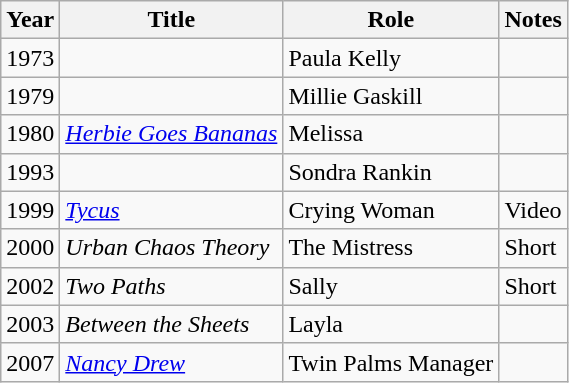<table class="wikitable sortable">
<tr>
<th>Year</th>
<th>Title</th>
<th>Role</th>
<th class="unsortable">Notes</th>
</tr>
<tr>
<td>1973</td>
<td><em></em></td>
<td>Paula Kelly</td>
<td></td>
</tr>
<tr>
<td>1979</td>
<td><em></em></td>
<td>Millie Gaskill</td>
<td></td>
</tr>
<tr>
<td>1980</td>
<td><em><a href='#'>Herbie Goes Bananas</a></em></td>
<td>Melissa</td>
<td></td>
</tr>
<tr>
<td>1993</td>
<td><em></em></td>
<td>Sondra Rankin</td>
<td></td>
</tr>
<tr>
<td>1999</td>
<td><em><a href='#'>Tycus</a></em></td>
<td>Crying Woman</td>
<td>Video</td>
</tr>
<tr>
<td>2000</td>
<td><em>Urban Chaos Theory</em></td>
<td>The Mistress</td>
<td>Short</td>
</tr>
<tr>
<td>2002</td>
<td><em>Two Paths</em></td>
<td>Sally</td>
<td>Short</td>
</tr>
<tr>
<td>2003</td>
<td><em>Between the Sheets</em></td>
<td>Layla</td>
<td></td>
</tr>
<tr>
<td>2007</td>
<td><em><a href='#'>Nancy Drew</a></em></td>
<td>Twin Palms Manager</td>
<td></td>
</tr>
</table>
